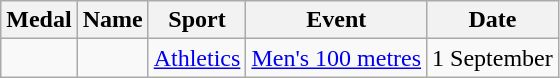<table class="wikitable sortable">
<tr>
<th>Medal</th>
<th>Name</th>
<th>Sport</th>
<th>Event</th>
<th>Date</th>
</tr>
<tr>
<td></td>
<td></td>
<td><a href='#'>Athletics</a></td>
<td><a href='#'>Men's 100 metres</a></td>
<td>1 September</td>
</tr>
</table>
